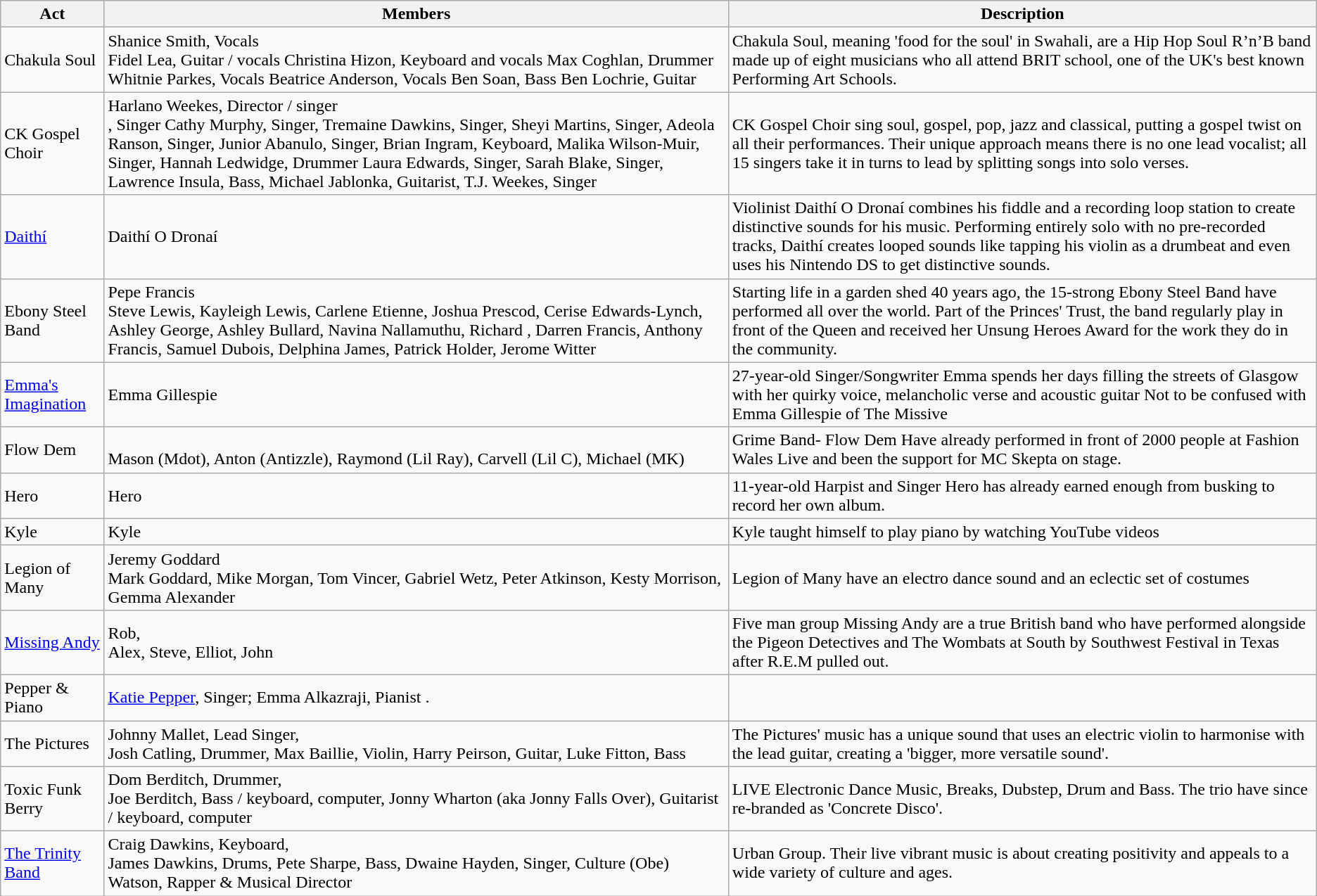<table class="wikitable">
<tr>
<th>Act</th>
<th>Members</th>
<th>Description</th>
</tr>
<tr>
<td>Chakula Soul</td>
<td>Shanice Smith, Vocals<br>Fidel Lea, Guitar / vocals
Christina Hizon, Keyboard and vocals
Max Coghlan, Drummer
Whitnie Parkes, Vocals
Beatrice Anderson, Vocals
Ben Soan, Bass
Ben Lochrie, Guitar</td>
<td>Chakula Soul, meaning 'food for the soul' in Swahali, are a Hip Hop Soul R’n’B band made up of eight musicians who all attend BRIT school, one of the UK's best known Performing Art Schools.</td>
</tr>
<tr>
<td>CK Gospel Choir</td>
<td>Harlano Weekes, Director / singer<br>, Singer
Cathy Murphy, Singer,
Tremaine Dawkins, Singer,
Sheyi Martins, Singer,
Adeola Ranson, Singer,
Junior Abanulo, Singer,
Brian Ingram, Keyboard,
Malika Wilson-Muir, Singer,
Hannah Ledwidge, Drummer
Laura Edwards, Singer,
Sarah Blake, Singer,
Lawrence Insula, Bass,
Michael Jablonka, Guitarist,
T.J. Weekes, Singer</td>
<td>CK Gospel Choir sing soul, gospel, pop, jazz and classical, putting a gospel twist on all their performances. Their unique approach means there is no one lead vocalist; all 15 singers take it in turns to lead by splitting songs into solo verses.</td>
</tr>
<tr>
<td><a href='#'>Daithí</a></td>
<td>Daithí O Dronaí</td>
<td>Violinist Daithí O Dronaí combines his fiddle and a recording loop station to create distinctive sounds for his music. Performing entirely solo with no pre-recorded tracks, Daithí creates looped sounds like tapping his violin as a drumbeat and even uses his Nintendo DS to get distinctive sounds.</td>
</tr>
<tr>
<td>Ebony Steel Band</td>
<td>Pepe Francis<br>Steve Lewis,
Kayleigh Lewis,
Carlene Etienne,
Joshua Prescod,
Cerise Edwards-Lynch,
Ashley George,
Ashley Bullard,
Navina Nallamuthu,
Richard ,
Darren Francis,
Anthony Francis,
Samuel Dubois,
Delphina James,
Patrick Holder,
Jerome Witter</td>
<td>Starting life in a garden shed 40 years ago, the 15-strong Ebony Steel Band have performed all over the world. Part of the Princes' Trust, the band regularly play in front of the Queen and received her Unsung Heroes Award for the work they do in the community.</td>
</tr>
<tr>
<td><a href='#'>Emma's Imagination</a></td>
<td>Emma Gillespie</td>
<td>27-year-old Singer/Songwriter Emma spends her days filling the streets of Glasgow with her quirky voice, melancholic verse and acoustic guitar Not to be confused with Emma Gillespie of The Missive</td>
</tr>
<tr>
<td>Flow Dem</td>
<td><br>Mason (Mdot),
Anton (Antizzle),
Raymond (Lil Ray),
Carvell (Lil C),
Michael (MK)</td>
<td>Grime Band- Flow Dem Have already performed in front of 2000 people at Fashion Wales Live and been the support for MC Skepta on stage.</td>
</tr>
<tr>
<td>Hero</td>
<td>Hero</td>
<td>11-year-old Harpist and Singer Hero has already earned enough from busking to record her own album.</td>
</tr>
<tr>
<td>Kyle</td>
<td>Kyle</td>
<td>Kyle taught himself to play piano by watching YouTube videos</td>
</tr>
<tr>
<td>Legion of Many</td>
<td>Jeremy Goddard<br>Mark Goddard,
Mike Morgan,
Tom Vincer,
Gabriel Wetz,
Peter Atkinson,
Kesty Morrison,
Gemma Alexander</td>
<td>Legion of Many have an electro dance sound and an eclectic set of costumes</td>
</tr>
<tr>
<td><a href='#'>Missing Andy</a></td>
<td>Rob,<br>Alex,
Steve,
Elliot,
John</td>
<td>Five man group Missing Andy are a true British band who have performed alongside the Pigeon Detectives and The Wombats at South by Southwest Festival in Texas after R.E.M pulled out.</td>
</tr>
<tr>
<td>Pepper & Piano</td>
<td><a href='#'>Katie Pepper</a>, Singer; Emma Alkazraji, Pianist .</td>
<td></td>
</tr>
<tr>
<td>The Pictures</td>
<td>Johnny Mallet, Lead Singer,<br>Josh Catling, Drummer,
Max Baillie, Violin,
Harry Peirson, Guitar,
Luke Fitton, Bass</td>
<td>The Pictures' music has a unique sound that uses an electric violin to harmonise with the lead guitar, creating a 'bigger, more versatile sound'.</td>
</tr>
<tr>
<td>Toxic Funk Berry</td>
<td>Dom Berditch, Drummer,<br>Joe Berditch, Bass / keyboard, computer,
Jonny Wharton (aka Jonny Falls Over), Guitarist / keyboard, computer</td>
<td>LIVE Electronic Dance Music, Breaks, Dubstep, Drum and Bass. The trio have since re-branded as 'Concrete Disco'.</td>
</tr>
<tr>
<td><a href='#'>The Trinity Band</a></td>
<td>Craig Dawkins, Keyboard,<br>James Dawkins, Drums,
Pete Sharpe, Bass,
Dwaine Hayden, Singer,
Culture (Obe) Watson, Rapper & Musical Director</td>
<td>Urban Group. Their live vibrant music is about creating positivity and appeals to a wide variety of culture and ages.</td>
</tr>
</table>
